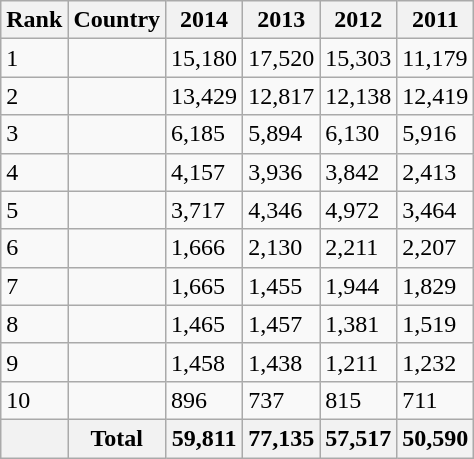<table class="wikitable sortable collapsible uncollapsed">
<tr>
<th>Rank</th>
<th>Country</th>
<th>2014</th>
<th>2013</th>
<th>2012</th>
<th>2011</th>
</tr>
<tr>
<td>1</td>
<td></td>
<td>15,180</td>
<td>17,520</td>
<td>15,303</td>
<td>11,179</td>
</tr>
<tr>
<td>2</td>
<td></td>
<td>13,429</td>
<td>12,817</td>
<td>12,138</td>
<td>12,419</td>
</tr>
<tr>
<td>3</td>
<td></td>
<td>6,185</td>
<td>5,894</td>
<td>6,130</td>
<td>5,916</td>
</tr>
<tr>
<td>4</td>
<td></td>
<td>4,157</td>
<td>3,936</td>
<td>3,842</td>
<td>2,413</td>
</tr>
<tr>
<td>5</td>
<td></td>
<td>3,717</td>
<td>4,346</td>
<td>4,972</td>
<td>3,464</td>
</tr>
<tr>
<td>6</td>
<td></td>
<td>1,666</td>
<td>2,130</td>
<td>2,211</td>
<td>2,207</td>
</tr>
<tr>
<td>7</td>
<td></td>
<td>1,665</td>
<td>1,455</td>
<td>1,944</td>
<td>1,829</td>
</tr>
<tr>
<td>8</td>
<td></td>
<td>1,465</td>
<td>1,457</td>
<td>1,381</td>
<td>1,519</td>
</tr>
<tr>
<td>9</td>
<td></td>
<td>1,458</td>
<td>1,438</td>
<td>1,211</td>
<td>1,232</td>
</tr>
<tr>
<td>10</td>
<td></td>
<td>896</td>
<td>737</td>
<td>815</td>
<td>711</td>
</tr>
<tr>
<th></th>
<th><strong>Total</strong></th>
<th>59,811</th>
<th>77,135</th>
<th>57,517</th>
<th>50,590</th>
</tr>
</table>
